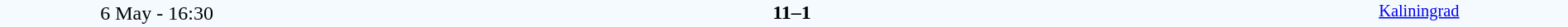<table style="width: 100%; background:#F5FAFF;" cellspacing="0">
<tr>
<td align=center rowspan=3 width=20%>6 May - 16:30</td>
</tr>
<tr>
<td width=24% align=right></td>
<td align=center width=13%><strong>11–1</strong></td>
<td width=24%></td>
<td style=font-size:85% rowspan=3 valign=top align=center><a href='#'>Kaliningrad</a></td>
</tr>
<tr style=font-size:85%>
<td align=right valign=top></td>
<td></td>
<td></td>
</tr>
</table>
